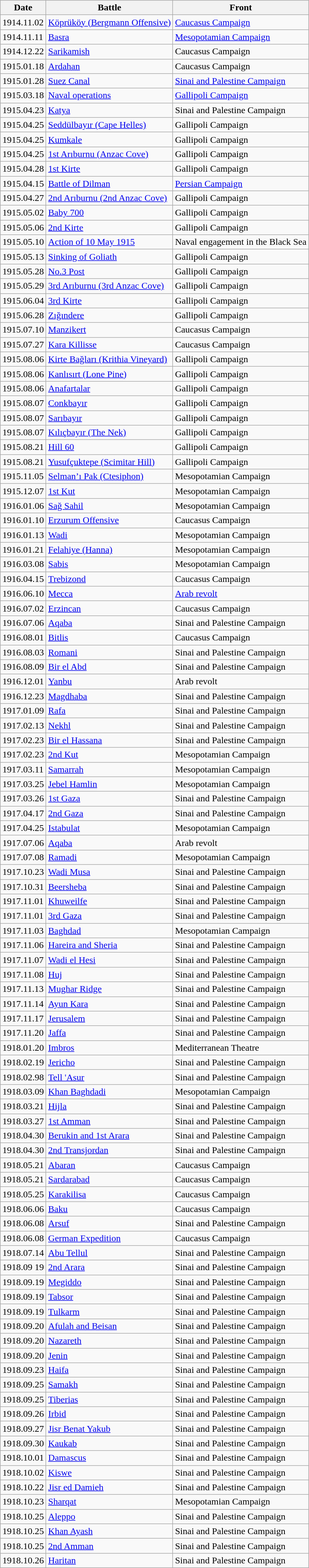<table class="sortable wikitable">
<tr>
<th>Date</th>
<th>Battle</th>
<th>Front</th>
</tr>
<tr>
<td>1914.11.02</td>
<td><a href='#'>Köprüköy (Bergmann Offensive)</a></td>
<td><a href='#'>Caucasus Campaign</a></td>
</tr>
<tr>
<td>1914.11.11</td>
<td><a href='#'>Basra</a></td>
<td><a href='#'>Mesopotamian Campaign</a></td>
</tr>
<tr>
<td>1914.12.22</td>
<td><a href='#'>Sarikamish</a></td>
<td>Caucasus Campaign</td>
</tr>
<tr>
<td>1915.01.18</td>
<td><a href='#'>Ardahan</a></td>
<td>Caucasus Campaign</td>
</tr>
<tr>
<td>1915.01.28</td>
<td><a href='#'>Suez Canal</a></td>
<td><a href='#'>Sinai and Palestine Campaign</a></td>
</tr>
<tr>
<td>1915.03.18</td>
<td><a href='#'>Naval operations</a></td>
<td><a href='#'>Gallipoli Campaign</a></td>
</tr>
<tr>
<td>1915.04.23</td>
<td><a href='#'>Katya</a></td>
<td>Sinai and Palestine Campaign</td>
</tr>
<tr>
<td>1915.04.25</td>
<td><a href='#'>Seddülbayır (Cape Helles)</a></td>
<td>Gallipoli Campaign</td>
</tr>
<tr>
<td>1915.04.25</td>
<td><a href='#'>Kumkale</a></td>
<td>Gallipoli Campaign</td>
</tr>
<tr>
<td>1915.04.25</td>
<td><a href='#'>1st Arıburnu (Anzac Cove)</a></td>
<td>Gallipoli Campaign</td>
</tr>
<tr>
<td>1915.04.28</td>
<td><a href='#'>1st Kirte</a></td>
<td>Gallipoli Campaign</td>
</tr>
<tr>
<td>1915.04.15</td>
<td><a href='#'>Battle of Dilman</a></td>
<td><a href='#'>Persian Campaign</a></td>
</tr>
<tr>
<td>1915.04.27</td>
<td><a href='#'>2nd Arıburnu (2nd Anzac Cove)</a></td>
<td>Gallipoli Campaign</td>
</tr>
<tr>
<td>1915.05.02</td>
<td><a href='#'>Baby 700</a></td>
<td>Gallipoli Campaign</td>
</tr>
<tr>
<td>1915.05.06</td>
<td><a href='#'>2nd Kirte</a></td>
<td>Gallipoli Campaign</td>
</tr>
<tr>
<td>1915.05.10</td>
<td><a href='#'>Action of 10 May 1915</a></td>
<td>Naval engagement in the Black Sea</td>
</tr>
<tr>
<td>1915.05.13</td>
<td><a href='#'>Sinking of Goliath</a></td>
<td>Gallipoli Campaign</td>
</tr>
<tr>
<td>1915.05.28</td>
<td><a href='#'>No.3 Post</a></td>
<td>Gallipoli Campaign</td>
</tr>
<tr>
<td>1915.05.29</td>
<td><a href='#'>3rd Arıburnu (3rd Anzac Cove)</a></td>
<td>Gallipoli Campaign</td>
</tr>
<tr>
<td>1915.06.04</td>
<td><a href='#'>3rd Kirte</a></td>
<td>Gallipoli Campaign</td>
</tr>
<tr>
<td>1915.06.28</td>
<td><a href='#'>Zığındere</a></td>
<td>Gallipoli Campaign</td>
</tr>
<tr>
<td>1915.07.10</td>
<td><a href='#'>Manzikert</a></td>
<td>Caucasus Campaign</td>
</tr>
<tr>
<td>1915.07.27</td>
<td><a href='#'>Kara Killisse</a></td>
<td>Caucasus Campaign</td>
</tr>
<tr>
<td>1915.08.06</td>
<td><a href='#'>Kirte Bağları (Krithia Vineyard)</a></td>
<td>Gallipoli Campaign</td>
</tr>
<tr>
<td>1915.08.06</td>
<td><a href='#'>Kanlısırt (Lone Pine)</a></td>
<td>Gallipoli Campaign</td>
</tr>
<tr>
<td>1915.08.06</td>
<td><a href='#'>Anafartalar</a></td>
<td>Gallipoli Campaign</td>
</tr>
<tr>
<td>1915.08.07</td>
<td><a href='#'>Conkbayır</a></td>
<td>Gallipoli Campaign</td>
</tr>
<tr>
<td>1915.08.07</td>
<td><a href='#'>Sarıbayır</a></td>
<td>Gallipoli Campaign</td>
</tr>
<tr>
<td>1915.08.07</td>
<td><a href='#'>Kılıçbayır (The Nek)</a></td>
<td>Gallipoli Campaign</td>
</tr>
<tr>
<td>1915.08.21</td>
<td><a href='#'>Hill 60</a></td>
<td>Gallipoli Campaign</td>
</tr>
<tr>
<td>1915.08.21</td>
<td><a href='#'>Yusufçuktepe (Scimitar Hill)</a></td>
<td>Gallipoli Campaign</td>
</tr>
<tr>
<td>1915.11.05</td>
<td><a href='#'>Selman’ı Pak (Ctesiphon)</a></td>
<td>Mesopotamian Campaign</td>
</tr>
<tr>
<td>1915.12.07</td>
<td><a href='#'>1st Kut</a></td>
<td>Mesopotamian Campaign</td>
</tr>
<tr>
<td>1916.01.06</td>
<td><a href='#'>Sağ Sahil</a></td>
<td>Mesopotamian Campaign</td>
</tr>
<tr>
<td>1916.01.10</td>
<td><a href='#'>Erzurum Offensive</a></td>
<td>Caucasus Campaign</td>
</tr>
<tr>
<td>1916.01.13</td>
<td><a href='#'>Wadi</a></td>
<td>Mesopotamian Campaign</td>
</tr>
<tr>
<td>1916.01.21</td>
<td><a href='#'>Felahiye (Hanna)</a></td>
<td>Mesopotamian Campaign</td>
</tr>
<tr>
<td>1916.03.08</td>
<td><a href='#'>Sabis</a></td>
<td>Mesopotamian Campaign</td>
</tr>
<tr>
<td>1916.04.15</td>
<td><a href='#'>Trebizond</a></td>
<td>Caucasus Campaign</td>
</tr>
<tr>
<td>1916.06.10</td>
<td><a href='#'>Mecca</a></td>
<td><a href='#'>Arab revolt</a></td>
</tr>
<tr>
<td>1916.07.02</td>
<td><a href='#'>Erzincan</a></td>
<td>Caucasus Campaign</td>
</tr>
<tr>
<td>1916.07.06</td>
<td><a href='#'>Aqaba</a></td>
<td>Sinai and Palestine Campaign</td>
</tr>
<tr>
<td>1916.08.01</td>
<td><a href='#'>Bitlis</a></td>
<td>Caucasus Campaign</td>
</tr>
<tr>
<td>1916.08.03</td>
<td><a href='#'>Romani</a></td>
<td>Sinai and Palestine Campaign</td>
</tr>
<tr>
<td>1916.08.09</td>
<td><a href='#'>Bir el Abd</a></td>
<td>Sinai and Palestine Campaign</td>
</tr>
<tr>
<td>1916.12.01</td>
<td><a href='#'>Yanbu</a></td>
<td>Arab revolt</td>
</tr>
<tr>
<td>1916.12.23</td>
<td><a href='#'>Magdhaba</a></td>
<td>Sinai and Palestine Campaign</td>
</tr>
<tr>
<td>1917.01.09</td>
<td><a href='#'>Rafa</a></td>
<td>Sinai and Palestine Campaign</td>
</tr>
<tr>
<td>1917.02.13</td>
<td><a href='#'>Nekhl</a></td>
<td>Sinai and Palestine Campaign</td>
</tr>
<tr>
<td>1917.02.23</td>
<td><a href='#'>Bir el Hassana</a></td>
<td>Sinai and Palestine Campaign</td>
</tr>
<tr>
<td>1917.02.23</td>
<td><a href='#'>2nd Kut</a></td>
<td>Mesopotamian Campaign</td>
</tr>
<tr>
<td>1917.03.11</td>
<td><a href='#'>Samarrah</a></td>
<td>Mesopotamian Campaign</td>
</tr>
<tr>
<td>1917.03.25</td>
<td><a href='#'>Jebel Hamlin</a></td>
<td>Mesopotamian Campaign</td>
</tr>
<tr>
<td>1917.03.26</td>
<td><a href='#'>1st Gaza</a></td>
<td>Sinai and Palestine Campaign</td>
</tr>
<tr>
<td>1917.04.17</td>
<td><a href='#'>2nd Gaza</a></td>
<td>Sinai and Palestine Campaign</td>
</tr>
<tr>
<td>1917.04.25</td>
<td><a href='#'>Istabulat</a></td>
<td>Mesopotamian Campaign</td>
</tr>
<tr>
<td>1917.07.06</td>
<td><a href='#'>Aqaba</a></td>
<td>Arab revolt</td>
</tr>
<tr>
<td>1917.07.08</td>
<td><a href='#'>Ramadi</a></td>
<td>Mesopotamian Campaign</td>
</tr>
<tr>
<td>1917.10.23</td>
<td><a href='#'>Wadi Musa</a></td>
<td>Sinai and Palestine Campaign</td>
</tr>
<tr>
<td>1917.10.31</td>
<td><a href='#'>Beersheba</a></td>
<td>Sinai and Palestine Campaign</td>
</tr>
<tr>
<td>1917.11.01</td>
<td><a href='#'>Khuweilfe</a></td>
<td>Sinai and Palestine Campaign</td>
</tr>
<tr>
<td>1917.11.01</td>
<td><a href='#'>3rd Gaza</a></td>
<td>Sinai and Palestine Campaign</td>
</tr>
<tr>
<td>1917.11.03</td>
<td><a href='#'>Baghdad</a></td>
<td>Mesopotamian Campaign</td>
</tr>
<tr>
<td>1917.11.06</td>
<td><a href='#'>Hareira and Sheria</a></td>
<td>Sinai and Palestine Campaign</td>
</tr>
<tr>
<td>1917.11.07</td>
<td><a href='#'>Wadi el Hesi</a></td>
<td>Sinai and Palestine Campaign</td>
</tr>
<tr>
<td>1917.11.08</td>
<td><a href='#'>Huj</a></td>
<td>Sinai and Palestine Campaign</td>
</tr>
<tr>
<td>1917.11.13</td>
<td><a href='#'>Mughar Ridge</a></td>
<td>Sinai and Palestine Campaign</td>
</tr>
<tr>
<td>1917.11.14</td>
<td><a href='#'>Ayun Kara</a></td>
<td>Sinai and Palestine Campaign</td>
</tr>
<tr>
<td>1917.11.17</td>
<td><a href='#'>Jerusalem</a></td>
<td>Sinai and Palestine Campaign</td>
</tr>
<tr>
<td>1917.11.20</td>
<td><a href='#'>Jaffa</a></td>
<td>Sinai and Palestine Campaign</td>
</tr>
<tr>
<td>1918.01.20</td>
<td><a href='#'>Imbros</a></td>
<td>Mediterranean Theatre</td>
</tr>
<tr>
<td>1918.02.19</td>
<td><a href='#'>Jericho</a></td>
<td>Sinai and Palestine Campaign</td>
</tr>
<tr>
<td>1918.02.98</td>
<td><a href='#'>Tell 'Asur</a></td>
<td>Sinai and Palestine Campaign</td>
</tr>
<tr>
<td>1918.03.09</td>
<td><a href='#'>Khan Baghdadi</a></td>
<td>Mesopotamian Campaign</td>
</tr>
<tr>
<td>1918.03.21</td>
<td><a href='#'>Hijla</a></td>
<td>Sinai and Palestine Campaign</td>
</tr>
<tr>
<td>1918.03.27</td>
<td><a href='#'>1st Amman</a></td>
<td>Sinai and Palestine Campaign</td>
</tr>
<tr>
<td>1918.04.30</td>
<td><a href='#'>Berukin and 1st Arara</a></td>
<td>Sinai and Palestine Campaign</td>
</tr>
<tr>
<td>1918.04.30</td>
<td><a href='#'>2nd Transjordan</a></td>
<td>Sinai and Palestine Campaign</td>
</tr>
<tr>
<td>1918.05.21</td>
<td><a href='#'>Abaran</a></td>
<td>Caucasus Campaign</td>
</tr>
<tr>
<td>1918.05.21</td>
<td><a href='#'>Sardarabad</a></td>
<td>Caucasus Campaign</td>
</tr>
<tr>
<td>1918.05.25</td>
<td><a href='#'>Karakilisa</a></td>
<td>Caucasus Campaign</td>
</tr>
<tr>
<td>1918.06.06</td>
<td><a href='#'>Baku</a></td>
<td>Caucasus Campaign</td>
</tr>
<tr>
<td>1918.06.08</td>
<td><a href='#'>Arsuf</a></td>
<td>Sinai and Palestine Campaign</td>
</tr>
<tr>
<td>1918.06.08</td>
<td><a href='#'>German Expedition</a></td>
<td>Caucasus Campaign</td>
</tr>
<tr>
<td>1918.07.14</td>
<td><a href='#'>Abu Tellul</a></td>
<td>Sinai and Palestine Campaign</td>
</tr>
<tr>
<td>1918.09 19</td>
<td><a href='#'>2nd Arara</a></td>
<td>Sinai and Palestine Campaign</td>
</tr>
<tr>
<td>1918.09.19</td>
<td><a href='#'>Megiddo</a></td>
<td>Sinai and Palestine Campaign</td>
</tr>
<tr>
<td>1918.09.19</td>
<td><a href='#'>Tabsor</a></td>
<td>Sinai and Palestine Campaign</td>
</tr>
<tr>
<td>1918.09.19</td>
<td><a href='#'>Tulkarm</a></td>
<td>Sinai and Palestine Campaign</td>
</tr>
<tr>
<td>1918.09.20</td>
<td><a href='#'>Afulah and Beisan</a></td>
<td>Sinai and Palestine Campaign</td>
</tr>
<tr>
<td>1918.09.20</td>
<td><a href='#'>Nazareth</a></td>
<td>Sinai and Palestine Campaign</td>
</tr>
<tr>
<td>1918.09.20</td>
<td><a href='#'>Jenin</a></td>
<td>Sinai and Palestine Campaign</td>
</tr>
<tr>
<td>1918.09.23</td>
<td><a href='#'>Haifa</a></td>
<td>Sinai and Palestine Campaign</td>
</tr>
<tr>
<td>1918.09.25</td>
<td><a href='#'>Samakh</a></td>
<td>Sinai and Palestine Campaign</td>
</tr>
<tr>
<td>1918.09.25</td>
<td><a href='#'>Tiberias</a></td>
<td>Sinai and Palestine Campaign</td>
</tr>
<tr>
<td>1918.09.26</td>
<td><a href='#'>Irbid</a></td>
<td>Sinai and Palestine Campaign</td>
</tr>
<tr>
<td>1918.09.27</td>
<td><a href='#'>Jisr Benat Yakub</a></td>
<td>Sinai and Palestine Campaign</td>
</tr>
<tr>
<td>1918.09.30</td>
<td><a href='#'>Kaukab</a></td>
<td>Sinai and Palestine Campaign</td>
</tr>
<tr>
<td>1918.10.01</td>
<td><a href='#'>Damascus</a></td>
<td>Sinai and Palestine Campaign</td>
</tr>
<tr>
<td>1918.10.02</td>
<td><a href='#'>Kiswe</a></td>
<td>Sinai and Palestine Campaign</td>
</tr>
<tr>
<td>1918.10.22</td>
<td><a href='#'>Jisr ed Damieh</a></td>
<td>Sinai and Palestine Campaign</td>
</tr>
<tr>
<td>1918.10.23</td>
<td><a href='#'>Sharqat</a></td>
<td>Mesopotamian Campaign</td>
</tr>
<tr>
<td>1918.10.25</td>
<td><a href='#'>Aleppo</a></td>
<td>Sinai and Palestine Campaign</td>
</tr>
<tr>
<td>1918.10.25</td>
<td><a href='#'>Khan Ayash</a></td>
<td>Sinai and Palestine Campaign</td>
</tr>
<tr>
<td>1918.10.25</td>
<td><a href='#'>2nd Amman</a></td>
<td>Sinai and Palestine Campaign</td>
</tr>
<tr>
<td>1918.10.26</td>
<td><a href='#'>Haritan</a></td>
<td>Sinai and Palestine Campaign</td>
</tr>
</table>
